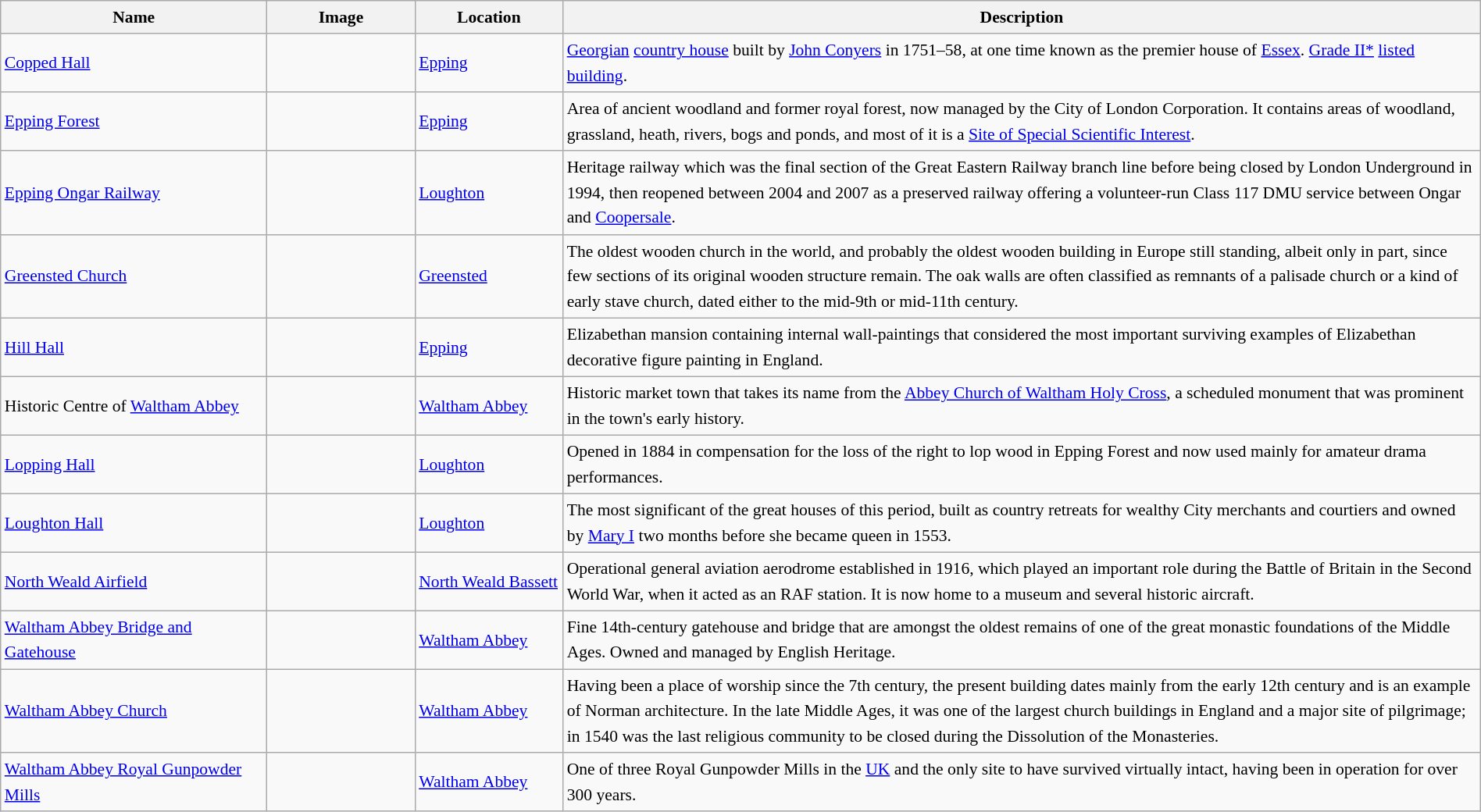<table class="wikitable sortable" style="font-size:90%;width:100%;border:0px;text-align:left;line-height:150%;">
<tr>
<th width="18%">Name</th>
<th width="10%" class="unsortable">Image</th>
<th width="10%">Location</th>
<th width="62%" class="unsortable">Description</th>
</tr>
<tr>
<td><a href='#'>Copped Hall</a></td>
<td></td>
<td><a href='#'>Epping</a></td>
<td><a href='#'>Georgian</a> <a href='#'>country house</a> built by <a href='#'>John Conyers</a> in 1751–58, at one time known as the premier house of <a href='#'>Essex</a>. <a href='#'>Grade II*</a> <a href='#'>listed building</a>.</td>
</tr>
<tr>
<td><a href='#'>Epping Forest</a></td>
<td></td>
<td><a href='#'>Epping</a></td>
<td>Area of ancient woodland and former royal forest, now managed by the City of London Corporation. It contains areas of woodland, grassland, heath, rivers, bogs and ponds, and most of it is a <a href='#'>Site of Special Scientific Interest</a>.</td>
</tr>
<tr>
<td><a href='#'>Epping Ongar Railway</a></td>
<td></td>
<td><a href='#'>Loughton</a></td>
<td>Heritage railway which was the final section of the Great Eastern Railway branch line before being closed by London Underground in 1994, then reopened between 2004 and 2007 as a preserved railway offering a volunteer-run Class 117 DMU service between Ongar and <a href='#'>Coopersale</a>.</td>
</tr>
<tr>
<td><a href='#'>Greensted Church</a></td>
<td></td>
<td><a href='#'>Greensted</a></td>
<td>The oldest wooden church in the world, and probably the oldest wooden building in Europe still standing, albeit only in part, since few sections of its original wooden structure remain. The oak walls are often classified as remnants of a palisade church or a kind of early stave church, dated either to the mid-9th or mid-11th century.</td>
</tr>
<tr>
<td><a href='#'>Hill Hall</a></td>
<td></td>
<td><a href='#'>Epping</a></td>
<td>Elizabethan mansion containing internal wall-paintings that considered the most important surviving examples of Elizabethan decorative figure painting in England.</td>
</tr>
<tr>
<td>Historic Centre of <a href='#'>Waltham Abbey</a></td>
<td></td>
<td><a href='#'>Waltham Abbey</a></td>
<td>Historic market town that takes its name from the <a href='#'>Abbey Church of Waltham Holy Cross</a>, a scheduled monument that was prominent in the town's early history.</td>
</tr>
<tr>
<td><a href='#'>Lopping Hall</a></td>
<td></td>
<td><a href='#'>Loughton</a></td>
<td>Opened in 1884 in compensation for the loss of the right to lop wood in Epping Forest and now used mainly for amateur drama performances.</td>
</tr>
<tr>
<td><a href='#'>Loughton Hall</a></td>
<td></td>
<td><a href='#'>Loughton</a></td>
<td>The most significant of the great houses of this period, built as country retreats for wealthy City merchants and courtiers and owned by <a href='#'>Mary I</a> two months before she became queen in 1553.</td>
</tr>
<tr>
<td><a href='#'>North Weald Airfield</a></td>
<td></td>
<td><a href='#'>North Weald Bassett</a></td>
<td>Operational general aviation aerodrome established in 1916, which played an important role during the Battle of Britain in the Second World War, when it acted as an RAF station. It is now home to a museum and several historic aircraft.</td>
</tr>
<tr>
<td><a href='#'>Waltham Abbey Bridge and Gatehouse</a></td>
<td></td>
<td><a href='#'>Waltham Abbey</a></td>
<td>Fine 14th-century gatehouse and bridge that are amongst the oldest remains of one of the great monastic foundations of the Middle Ages. Owned and managed by English Heritage.</td>
</tr>
<tr>
<td><a href='#'>Waltham Abbey Church</a></td>
<td></td>
<td><a href='#'>Waltham Abbey</a></td>
<td>Having been a place of worship since the 7th century, the present building dates mainly from the early 12th century and is an example of Norman architecture.  In the late Middle Ages, it was one of the largest church buildings in England and a major site of pilgrimage; in 1540 was the last religious community to be closed during the Dissolution of the Monasteries.</td>
</tr>
<tr>
<td><a href='#'>Waltham Abbey Royal Gunpowder Mills</a></td>
<td></td>
<td><a href='#'>Waltham Abbey</a></td>
<td>One of three Royal Gunpowder Mills in the <a href='#'>UK</a> and the only site to have survived virtually intact, having been in operation for over 300 years.</td>
</tr>
<tr>
</tr>
</table>
